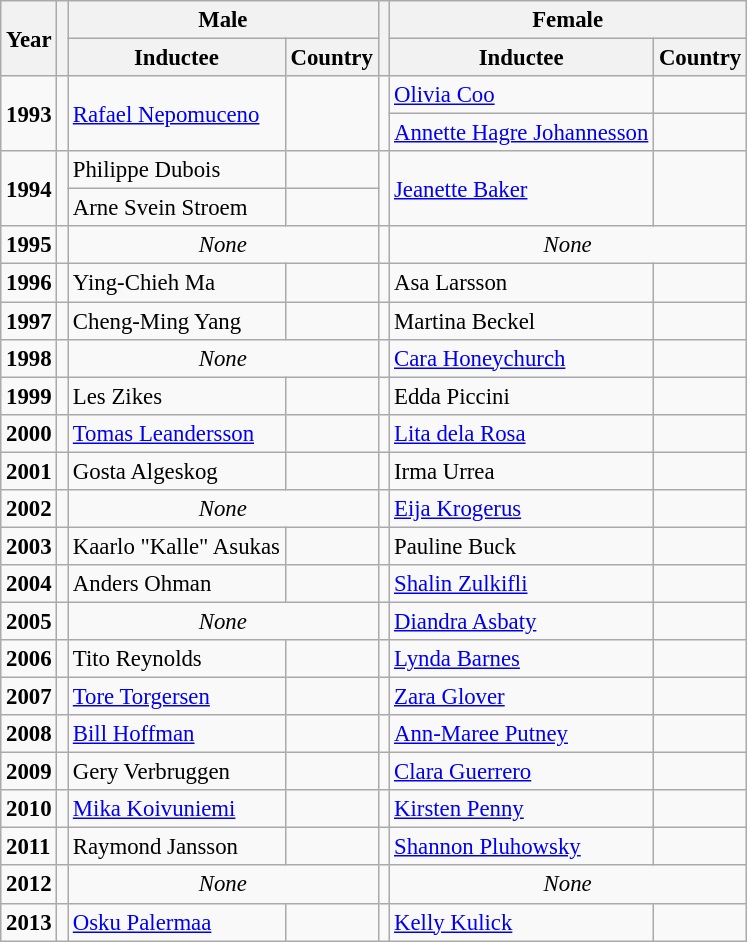<table class="wikitable" style="text-align: left; font-size:95%;">
<tr>
<th rowspan=2>Year</th>
<th rowspan=2></th>
<th colspan=2>Male</th>
<th rowspan=2 bgcolor="white"></th>
<th colspan=2>Female</th>
</tr>
<tr>
<th>Inductee</th>
<th>Country</th>
<th>Inductee</th>
<th>Country</th>
</tr>
<tr>
<td rowspan=2 align=center><strong>1993</strong></td>
<td rowspan=2></td>
<td rowspan=2><a href='#'>Rafael Nepomuceno</a></td>
<td rowspan=2></td>
<td rowspan=2></td>
<td><a href='#'>Olivia Coo</a></td>
<td></td>
</tr>
<tr>
<td><a href='#'>Annette Hagre Johannesson</a></td>
<td></td>
</tr>
<tr>
<td rowspan=2 align=center><strong>1994</strong></td>
<td rowspan=2></td>
<td>Philippe Dubois</td>
<td></td>
<td rowspan=2></td>
<td rowspan=2><a href='#'>Jeanette Baker</a></td>
<td rowspan=2></td>
</tr>
<tr>
<td>Arne Svein Stroem</td>
<td></td>
</tr>
<tr>
<td><strong>1995</strong></td>
<td></td>
<td align=center colspan=2><em>None</em></td>
<td></td>
<td align=center colspan=2><em>None</em></td>
</tr>
<tr>
<td><strong>1996</strong></td>
<td></td>
<td>Ying-Chieh Ma</td>
<td></td>
<td></td>
<td>Asa Larsson</td>
<td></td>
</tr>
<tr>
<td><strong>1997</strong></td>
<td></td>
<td>Cheng-Ming Yang</td>
<td></td>
<td></td>
<td>Martina Beckel</td>
<td></td>
</tr>
<tr>
<td><strong>1998</strong></td>
<td></td>
<td align=center colspan=2><em>None</em></td>
<td></td>
<td><a href='#'>Cara Honeychurch</a></td>
<td></td>
</tr>
<tr>
<td><strong>1999</strong></td>
<td></td>
<td>Les Zikes</td>
<td></td>
<td></td>
<td>Edda Piccini</td>
<td></td>
</tr>
<tr>
<td><strong>2000</strong></td>
<td></td>
<td><a href='#'>Tomas Leandersson</a></td>
<td></td>
<td></td>
<td><a href='#'>Lita dela Rosa</a><br></td>
<td></td>
</tr>
<tr>
<td><strong>2001</strong></td>
<td></td>
<td>Gosta Algeskog</td>
<td></td>
<td></td>
<td>Irma Urrea</td>
<td></td>
</tr>
<tr>
<td><strong>2002</strong></td>
<td></td>
<td align=center colspan=2><em>None</em></td>
<td></td>
<td><a href='#'>Eija Krogerus</a></td>
<td></td>
</tr>
<tr>
<td><strong>2003</strong></td>
<td></td>
<td>Kaarlo "Kalle" Asukas</td>
<td></td>
<td></td>
<td>Pauline Buck</td>
<td></td>
</tr>
<tr>
<td><strong>2004</strong></td>
<td></td>
<td>Anders Ohman</td>
<td></td>
<td></td>
<td><a href='#'>Shalin Zulkifli</a></td>
<td></td>
</tr>
<tr>
<td><strong>2005</strong></td>
<td></td>
<td align=center colspan=2><em>None</em></td>
<td></td>
<td><a href='#'>Diandra Asbaty</a></td>
<td></td>
</tr>
<tr>
<td><strong>2006</strong></td>
<td></td>
<td>Tito Reynolds</td>
<td></td>
<td></td>
<td><a href='#'>Lynda Barnes</a></td>
<td></td>
</tr>
<tr>
<td><strong>2007</strong></td>
<td></td>
<td><a href='#'>Tore Torgersen</a></td>
<td></td>
<td></td>
<td><a href='#'>Zara Glover</a></td>
<td></td>
</tr>
<tr>
<td><strong>2008</strong></td>
<td></td>
<td><a href='#'>Bill Hoffman</a></td>
<td></td>
<td></td>
<td><a href='#'>Ann-Maree Putney</a></td>
<td></td>
</tr>
<tr>
<td><strong>2009</strong></td>
<td></td>
<td>Gery Verbruggen</td>
<td></td>
<td></td>
<td><a href='#'>Clara Guerrero</a></td>
<td></td>
</tr>
<tr>
<td><strong>2010</strong></td>
<td></td>
<td><a href='#'>Mika Koivuniemi</a></td>
<td></td>
<td></td>
<td><a href='#'>Kirsten Penny</a></td>
<td></td>
</tr>
<tr>
<td><strong>2011</strong></td>
<td></td>
<td>Raymond Jansson</td>
<td></td>
<td></td>
<td><a href='#'>Shannon Pluhowsky</a></td>
<td></td>
</tr>
<tr>
<td><strong>2012</strong></td>
<td></td>
<td align=center colspan=2><em>None</em></td>
<td></td>
<td align=center colspan=2><em>None</em></td>
</tr>
<tr>
<td><strong>2013</strong></td>
<td></td>
<td><a href='#'>Osku Palermaa</a></td>
<td></td>
<td></td>
<td><a href='#'>Kelly Kulick</a></td>
<td></td>
</tr>
</table>
